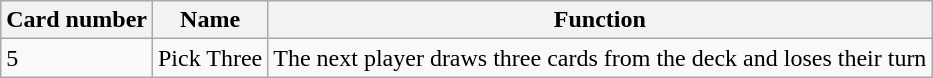<table class="wikitable">
<tr>
<th>Card number</th>
<th>Name</th>
<th>Function</th>
</tr>
<tr>
<td>5</td>
<td>Pick Three</td>
<td>The next player draws three cards from the deck and loses their turn</td>
</tr>
</table>
